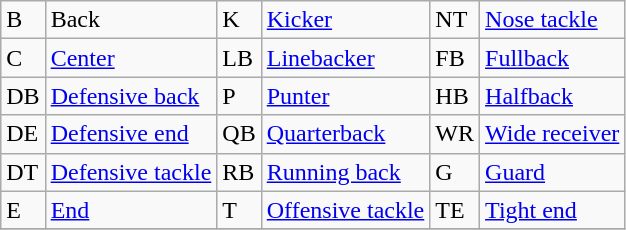<table class="wikitable">
<tr>
<td>B</td>
<td>Back</td>
<td>K</td>
<td><a href='#'>Kicker</a></td>
<td>NT</td>
<td><a href='#'>Nose tackle</a></td>
</tr>
<tr>
<td>C</td>
<td><a href='#'>Center</a></td>
<td>LB</td>
<td><a href='#'>Linebacker</a></td>
<td>FB</td>
<td><a href='#'>Fullback</a></td>
</tr>
<tr>
<td>DB</td>
<td><a href='#'>Defensive back</a></td>
<td>P</td>
<td><a href='#'>Punter</a></td>
<td>HB</td>
<td><a href='#'>Halfback</a></td>
</tr>
<tr>
<td>DE</td>
<td><a href='#'>Defensive end</a></td>
<td>QB</td>
<td><a href='#'>Quarterback</a></td>
<td>WR</td>
<td><a href='#'>Wide receiver</a></td>
</tr>
<tr>
<td>DT</td>
<td><a href='#'>Defensive tackle</a></td>
<td>RB</td>
<td><a href='#'>Running back</a></td>
<td>G</td>
<td><a href='#'>Guard</a></td>
</tr>
<tr>
<td>E</td>
<td><a href='#'>End</a></td>
<td>T</td>
<td><a href='#'>Offensive tackle</a></td>
<td>TE</td>
<td><a href='#'>Tight end</a></td>
</tr>
<tr>
</tr>
</table>
